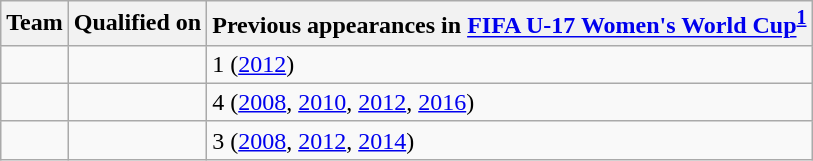<table class="wikitable sortable">
<tr>
<th>Team</th>
<th>Qualified on</th>
<th data-sort-type="number">Previous appearances in <a href='#'>FIFA U-17 Women's World Cup</a><sup><strong><a href='#'>1</a></strong></sup></th>
</tr>
<tr>
<td></td>
<td></td>
<td>1 (<a href='#'>2012</a>)</td>
</tr>
<tr>
<td></td>
<td></td>
<td>4 (<a href='#'>2008</a>, <a href='#'>2010</a>, <a href='#'>2012</a>, <a href='#'>2016</a>)</td>
</tr>
<tr>
<td></td>
<td></td>
<td>3 (<a href='#'>2008</a>, <a href='#'>2012</a>, <a href='#'>2014</a>)</td>
</tr>
</table>
